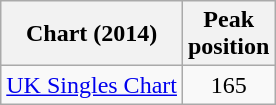<table class="wikitable">
<tr>
<th>Chart (2014)</th>
<th>Peak<br>position</th>
</tr>
<tr>
<td><a href='#'>UK Singles Chart</a></td>
<td align="center">165</td>
</tr>
</table>
